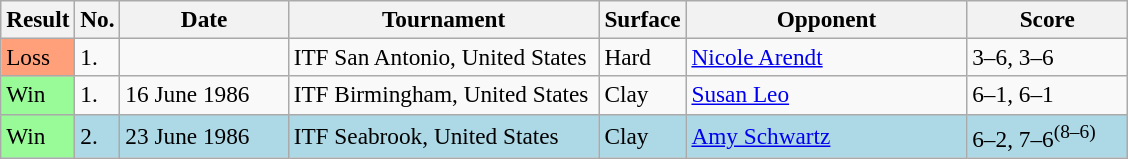<table class="sortable wikitable" style="font-size:97%;">
<tr>
<th>Result</th>
<th>No.</th>
<th width=105>Date</th>
<th width=200>Tournament</th>
<th width=50>Surface</th>
<th width=180>Opponent</th>
<th width=100 class="unsortable">Score</th>
</tr>
<tr>
<td style="background:#ffa07a;">Loss</td>
<td>1.</td>
<td></td>
<td>ITF San Antonio, United States</td>
<td>Hard</td>
<td> <a href='#'>Nicole Arendt</a></td>
<td>3–6, 3–6</td>
</tr>
<tr>
<td style="background:#98fb98;">Win</td>
<td>1.</td>
<td>16 June 1986</td>
<td>ITF Birmingham, United States</td>
<td>Clay</td>
<td> <a href='#'>Susan Leo</a></td>
<td>6–1, 6–1</td>
</tr>
<tr style="background:lightblue;">
<td style="background:#98fb98;">Win</td>
<td>2.</td>
<td>23 June 1986</td>
<td>ITF Seabrook, United States</td>
<td>Clay</td>
<td> <a href='#'>Amy Schwartz</a></td>
<td>6–2, 7–6<sup>(8–6)</sup></td>
</tr>
</table>
